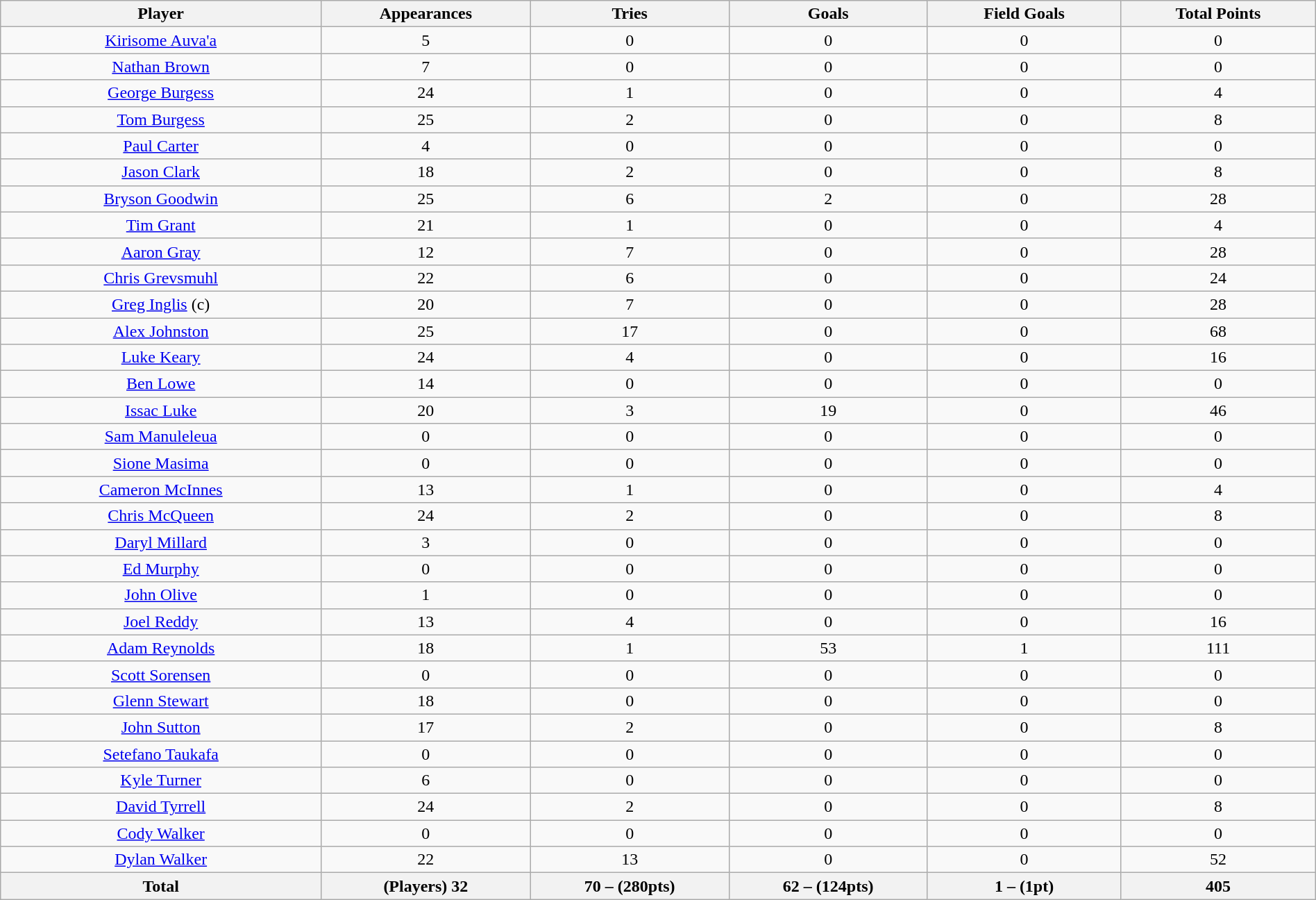<table class="wikitable sortable"  style="width:100%; text-align:center;">
<tr>
<th style="width:25em">Player</th>
<th style="width:15em" data-sort-type="number">Appearances</th>
<th style="width:15em" data-sort-type="number">Tries</th>
<th style="width:15em" data-sort-type="number">Goals</th>
<th style="width:15em" data-sort-type="number">Field Goals</th>
<th style="width:15em" data-sort-type="number">Total Points</th>
</tr>
<tr>
<td><a href='#'>Kirisome Auva'a</a></td>
<td>5</td>
<td>0</td>
<td>0</td>
<td>0</td>
<td>0</td>
</tr>
<tr>
<td><a href='#'>Nathan Brown</a></td>
<td>7</td>
<td>0</td>
<td>0</td>
<td>0</td>
<td>0</td>
</tr>
<tr>
<td><a href='#'>George Burgess</a></td>
<td>24</td>
<td>1</td>
<td>0</td>
<td>0</td>
<td>4</td>
</tr>
<tr>
<td><a href='#'>Tom Burgess</a></td>
<td>25</td>
<td>2</td>
<td>0</td>
<td>0</td>
<td>8</td>
</tr>
<tr>
<td><a href='#'>Paul Carter</a></td>
<td>4</td>
<td>0</td>
<td>0</td>
<td>0</td>
<td>0</td>
</tr>
<tr>
<td><a href='#'>Jason Clark</a></td>
<td>18</td>
<td>2</td>
<td>0</td>
<td>0</td>
<td>8</td>
</tr>
<tr>
<td><a href='#'>Bryson Goodwin</a></td>
<td>25</td>
<td>6</td>
<td>2</td>
<td>0</td>
<td>28</td>
</tr>
<tr>
<td><a href='#'>Tim Grant</a></td>
<td>21</td>
<td>1</td>
<td>0</td>
<td>0</td>
<td>4</td>
</tr>
<tr>
<td><a href='#'>Aaron Gray</a></td>
<td>12</td>
<td>7</td>
<td>0</td>
<td>0</td>
<td>28</td>
</tr>
<tr>
<td><a href='#'>Chris Grevsmuhl</a></td>
<td>22</td>
<td>6</td>
<td>0</td>
<td>0</td>
<td>24</td>
</tr>
<tr>
<td><a href='#'>Greg Inglis</a> (c)</td>
<td>20</td>
<td>7</td>
<td>0</td>
<td>0</td>
<td>28</td>
</tr>
<tr>
<td><a href='#'>Alex Johnston</a></td>
<td>25</td>
<td>17</td>
<td>0</td>
<td>0</td>
<td>68</td>
</tr>
<tr>
<td><a href='#'>Luke Keary</a></td>
<td>24</td>
<td>4</td>
<td>0</td>
<td>0</td>
<td>16</td>
</tr>
<tr>
<td><a href='#'>Ben Lowe</a></td>
<td>14</td>
<td>0</td>
<td>0</td>
<td>0</td>
<td>0</td>
</tr>
<tr>
<td><a href='#'>Issac Luke</a></td>
<td>20</td>
<td>3</td>
<td>19</td>
<td>0</td>
<td>46</td>
</tr>
<tr>
<td><a href='#'>Sam Manuleleua</a></td>
<td>0</td>
<td>0</td>
<td>0</td>
<td>0</td>
<td>0</td>
</tr>
<tr>
<td><a href='#'>Sione Masima</a></td>
<td>0</td>
<td>0</td>
<td>0</td>
<td>0</td>
<td>0</td>
</tr>
<tr>
<td><a href='#'>Cameron McInnes</a></td>
<td>13</td>
<td>1</td>
<td>0</td>
<td>0</td>
<td>4</td>
</tr>
<tr>
<td><a href='#'>Chris McQueen</a></td>
<td>24</td>
<td>2</td>
<td>0</td>
<td>0</td>
<td>8</td>
</tr>
<tr>
<td><a href='#'>Daryl Millard</a></td>
<td>3</td>
<td>0</td>
<td>0</td>
<td>0</td>
<td>0</td>
</tr>
<tr>
<td><a href='#'>Ed Murphy</a></td>
<td>0</td>
<td>0</td>
<td>0</td>
<td>0</td>
<td>0</td>
</tr>
<tr>
<td><a href='#'>John Olive</a></td>
<td>1</td>
<td>0</td>
<td>0</td>
<td>0</td>
<td>0</td>
</tr>
<tr>
<td><a href='#'>Joel Reddy</a></td>
<td>13</td>
<td>4</td>
<td>0</td>
<td>0</td>
<td>16</td>
</tr>
<tr>
<td><a href='#'>Adam Reynolds</a></td>
<td>18</td>
<td>1</td>
<td>53</td>
<td>1</td>
<td>111</td>
</tr>
<tr>
<td><a href='#'>Scott Sorensen</a></td>
<td>0</td>
<td>0</td>
<td>0</td>
<td>0</td>
<td>0</td>
</tr>
<tr>
<td><a href='#'>Glenn Stewart</a></td>
<td>18</td>
<td>0</td>
<td>0</td>
<td>0</td>
<td>0</td>
</tr>
<tr>
<td><a href='#'>John Sutton</a></td>
<td>17</td>
<td>2</td>
<td>0</td>
<td>0</td>
<td>8</td>
</tr>
<tr>
<td><a href='#'>Setefano Taukafa</a></td>
<td>0</td>
<td>0</td>
<td>0</td>
<td>0</td>
<td>0</td>
</tr>
<tr>
<td><a href='#'>Kyle Turner</a></td>
<td>6</td>
<td>0</td>
<td>0</td>
<td>0</td>
<td>0</td>
</tr>
<tr>
<td><a href='#'>David Tyrrell</a></td>
<td>24</td>
<td>2</td>
<td>0</td>
<td>0</td>
<td>8</td>
</tr>
<tr>
<td><a href='#'>Cody Walker</a></td>
<td>0</td>
<td>0</td>
<td>0</td>
<td>0</td>
<td>0</td>
</tr>
<tr>
<td><a href='#'>Dylan Walker</a></td>
<td>22</td>
<td>13</td>
<td>0</td>
<td>0</td>
<td>52</td>
</tr>
<tr class="sortbottom">
<th>Total</th>
<th>(Players) 32</th>
<th>70 – (280pts)</th>
<th>62 – (124pts)</th>
<th>1 – (1pt)</th>
<th>405</th>
</tr>
</table>
